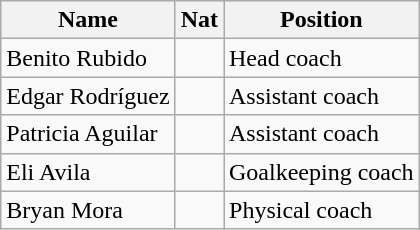<table class="wikitable">
<tr>
<th>Name</th>
<th>Nat</th>
<th>Position</th>
</tr>
<tr>
<td>Benito Rubido </td>
<td></td>
<td>Head coach</td>
</tr>
<tr>
<td>Edgar Rodríguez</td>
<td></td>
<td>Assistant coach</td>
</tr>
<tr>
<td>Patricia Aguilar</td>
<td></td>
<td>Assistant coach</td>
</tr>
<tr>
<td>Eli Avila</td>
<td></td>
<td>Goalkeeping coach</td>
</tr>
<tr>
<td>Bryan Mora</td>
<td></td>
<td>Physical coach</td>
</tr>
</table>
